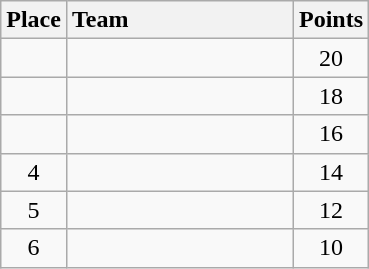<table class="wikitable" style="text-align:center; padding-bottom:0;">
<tr>
<th>Place</th>
<th style="width:9em; text-align:left;">Team</th>
<th>Points</th>
</tr>
<tr>
<td></td>
<td align=left></td>
<td>20</td>
</tr>
<tr>
<td></td>
<td align=left></td>
<td>18</td>
</tr>
<tr>
<td></td>
<td align=left></td>
<td>16</td>
</tr>
<tr>
<td>4</td>
<td align=left></td>
<td>14</td>
</tr>
<tr>
<td>5</td>
<td align=left></td>
<td>12</td>
</tr>
<tr>
<td>6</td>
<td align=left></td>
<td>10</td>
</tr>
</table>
